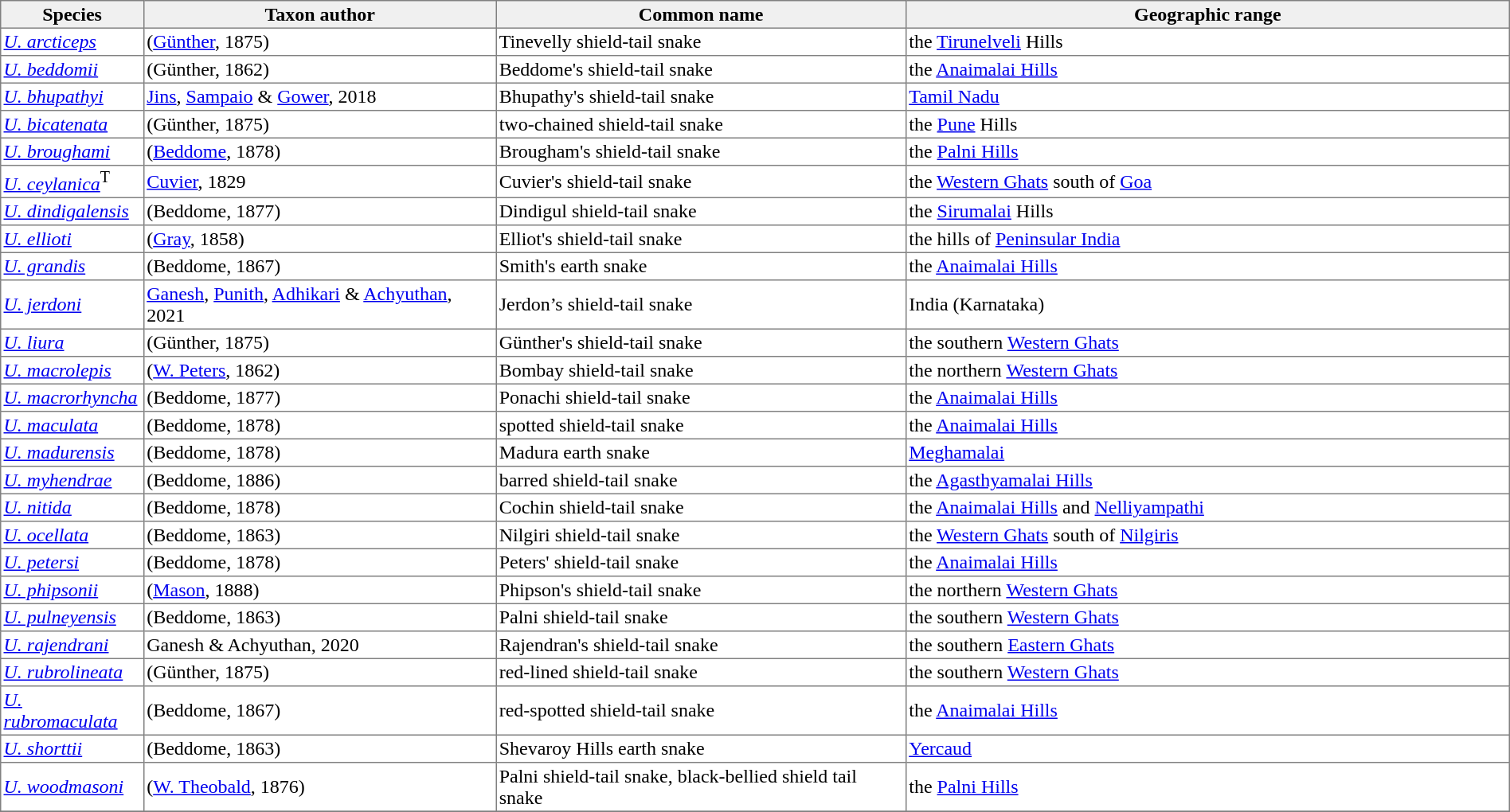<table cellspacing=0 cellpadding=2 border=1 style="border-collapse: collapse;">
<tr>
<th bgcolor="#f0f0f0">Species</th>
<th bgcolor="#f0f0f0">Taxon author</th>
<th bgcolor="#f0f0f0">Common name</th>
<th bgcolor="#f0f0f0">Geographic range</th>
</tr>
<tr>
<td><em><a href='#'>U. arcticeps</a></em></td>
<td>(<a href='#'>Günther</a>, 1875)</td>
<td>Tinevelly shield-tail snake</td>
<td style="width:40%">the <a href='#'>Tirunelveli</a> Hills</td>
</tr>
<tr>
<td><em><a href='#'>U. beddomii</a></em></td>
<td>(Günther, 1862)</td>
<td>Beddome's shield-tail snake</td>
<td>the <a href='#'>Anaimalai Hills</a></td>
</tr>
<tr>
<td><em><a href='#'>U. bhupathyi</a></em></td>
<td><a href='#'>Jins</a>, <a href='#'>Sampaio</a> & <a href='#'>Gower</a>, 2018</td>
<td>Bhupathy's shield-tail snake</td>
<td><a href='#'>Tamil Nadu</a></td>
</tr>
<tr>
<td><em><a href='#'>U. bicatenata</a></em></td>
<td>(Günther, 1875)</td>
<td>two-chained shield-tail snake</td>
<td>the <a href='#'>Pune</a> Hills</td>
</tr>
<tr>
<td><em><a href='#'>U. broughami</a></em></td>
<td>(<a href='#'>Beddome</a>, 1878)</td>
<td>Brougham's shield-tail snake</td>
<td>the <a href='#'>Palni Hills</a></td>
</tr>
<tr>
<td><em><a href='#'>U. ceylanica</a></em><span><sup>T</sup></span></td>
<td><a href='#'>Cuvier</a>, 1829</td>
<td>Cuvier's shield-tail snake</td>
<td>the <a href='#'>Western Ghats</a> south of <a href='#'>Goa</a></td>
</tr>
<tr>
<td><em><a href='#'>U. dindigalensis</a></em></td>
<td>(Beddome, 1877)</td>
<td>Dindigul shield-tail snake</td>
<td>the <a href='#'>Sirumalai</a> Hills</td>
</tr>
<tr>
<td><em><a href='#'>U. ellioti</a></em></td>
<td>(<a href='#'>Gray</a>, 1858)</td>
<td>Elliot's shield-tail snake</td>
<td>the hills of <a href='#'>Peninsular India</a></td>
</tr>
<tr>
<td><em><a href='#'>U. grandis</a></em></td>
<td>(Beddome, 1867)</td>
<td>Smith's earth snake</td>
<td>the <a href='#'>Anaimalai Hills</a></td>
</tr>
<tr>
<td><em><a href='#'>U. jerdoni</a></em></td>
<td><a href='#'>Ganesh</a>, <a href='#'>Punith</a>, <a href='#'>Adhikari</a> & <a href='#'>Achyuthan</a>, 2021</td>
<td>Jerdon’s shield-tail snake</td>
<td>India (Karnataka)</td>
</tr>
<tr>
<td><em><a href='#'>U. liura</a></em></td>
<td>(Günther, 1875)</td>
<td>Günther's shield-tail snake</td>
<td>the southern <a href='#'>Western Ghats</a></td>
</tr>
<tr>
<td><em><a href='#'>U. macrolepis</a></em></td>
<td>(<a href='#'>W. Peters</a>, 1862)</td>
<td>Bombay shield-tail snake</td>
<td>the northern <a href='#'>Western Ghats</a></td>
</tr>
<tr>
<td><em><a href='#'>U. macrorhyncha</a></em></td>
<td>(Beddome, 1877)</td>
<td>Ponachi shield-tail snake</td>
<td>the <a href='#'>Anaimalai Hills</a></td>
</tr>
<tr>
<td><em><a href='#'>U. maculata</a></em></td>
<td>(Beddome, 1878)</td>
<td>spotted shield-tail snake</td>
<td>the <a href='#'>Anaimalai Hills</a></td>
</tr>
<tr>
<td><em><a href='#'>U. madurensis</a></em></td>
<td>(Beddome, 1878)</td>
<td>Madura earth snake</td>
<td><a href='#'>Meghamalai</a></td>
</tr>
<tr>
<td><em><a href='#'>U. myhendrae</a></em></td>
<td>(Beddome, 1886)</td>
<td>barred shield-tail snake</td>
<td>the <a href='#'>Agasthyamalai Hills</a></td>
</tr>
<tr>
<td><em><a href='#'>U. nitida</a></em></td>
<td>(Beddome, 1878)</td>
<td>Cochin shield-tail snake</td>
<td>the <a href='#'>Anaimalai Hills</a> and <a href='#'>Nelliyampathi</a></td>
</tr>
<tr>
<td><em><a href='#'>U. ocellata</a></em></td>
<td>(Beddome, 1863)</td>
<td>Nilgiri shield-tail snake</td>
<td>the <a href='#'>Western Ghats</a> south of <a href='#'>Nilgiris</a></td>
</tr>
<tr>
<td><em><a href='#'>U. petersi</a></em></td>
<td>(Beddome, 1878)</td>
<td>Peters' shield-tail snake</td>
<td>the <a href='#'>Anaimalai Hills</a></td>
</tr>
<tr>
<td><em><a href='#'>U. phipsonii</a></em></td>
<td>(<a href='#'>Mason</a>, 1888)</td>
<td>Phipson's shield-tail snake</td>
<td>the northern <a href='#'>Western Ghats</a></td>
</tr>
<tr>
<td><em><a href='#'>U. pulneyensis</a></em></td>
<td>(Beddome, 1863)</td>
<td>Palni shield-tail snake</td>
<td>the southern <a href='#'>Western Ghats</a></td>
</tr>
<tr>
<td><em><a href='#'>U. rajendrani</a></em></td>
<td>Ganesh & Achyuthan, 2020</td>
<td>Rajendran's shield-tail snake</td>
<td>the southern <a href='#'>Eastern Ghats</a></td>
</tr>
<tr>
<td><em><a href='#'>U. rubrolineata</a></em></td>
<td>(Günther, 1875)</td>
<td>red-lined shield-tail snake</td>
<td>the southern <a href='#'>Western Ghats</a></td>
</tr>
<tr>
<td><em><a href='#'>U. rubromaculata</a></em></td>
<td>(Beddome, 1867)</td>
<td>red-spotted shield-tail snake</td>
<td>the <a href='#'>Anaimalai Hills</a></td>
</tr>
<tr>
<td><em><a href='#'>U. shorttii</a></em></td>
<td>(Beddome, 1863)</td>
<td>Shevaroy Hills earth snake</td>
<td><a href='#'>Yercaud</a></td>
</tr>
<tr>
<td><em><a href='#'>U. woodmasoni</a></em></td>
<td>(<a href='#'>W. Theobald</a>, 1876)</td>
<td>Palni shield-tail snake, black-bellied shield tail snake</td>
<td>the <a href='#'>Palni Hills</a></td>
</tr>
<tr>
</tr>
</table>
